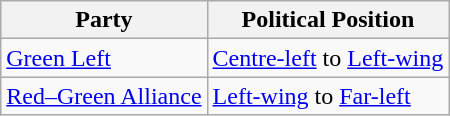<table class="wikitable mw-collapsible mw-collapsed">
<tr>
<th>Party</th>
<th>Political Position</th>
</tr>
<tr>
<td><a href='#'>Green Left</a></td>
<td><a href='#'>Centre-left</a> to <a href='#'>Left-wing</a></td>
</tr>
<tr>
<td><a href='#'>Red–Green Alliance</a></td>
<td><a href='#'>Left-wing</a> to <a href='#'>Far-left</a></td>
</tr>
</table>
